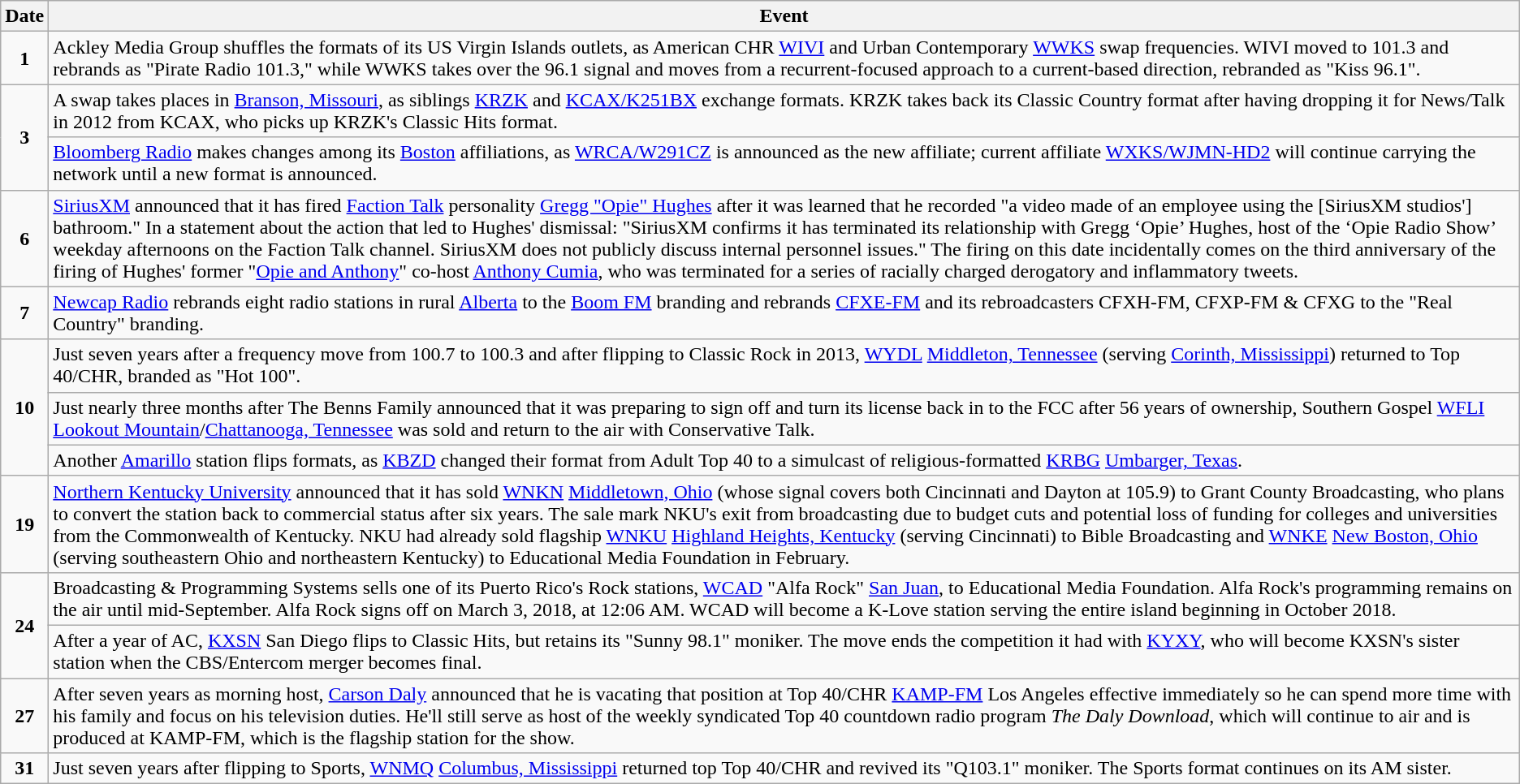<table class="wikitable">
<tr>
<th>Date</th>
<th>Event</th>
</tr>
<tr>
<td style="text-align:center;"><strong>1</strong></td>
<td>Ackley Media Group shuffles the formats of its US Virgin Islands outlets, as American CHR <a href='#'>WIVI</a> and Urban Contemporary <a href='#'>WWKS</a> swap frequencies. WIVI moved to 101.3 and rebrands as "Pirate Radio 101.3," while WWKS takes over the 96.1 signal and moves from a recurrent-focused approach to a current-based direction, rebranded as "Kiss 96.1".</td>
</tr>
<tr>
<td style="text-align:center;" rowspan=2><strong>3</strong></td>
<td>A swap takes places in <a href='#'>Branson, Missouri</a>, as siblings <a href='#'>KRZK</a> and <a href='#'>KCAX/K251BX</a> exchange formats. KRZK takes back its Classic Country format after having dropping it for News/Talk in 2012 from KCAX, who picks up KRZK's Classic Hits format.</td>
</tr>
<tr>
<td><a href='#'>Bloomberg Radio</a> makes changes among its <a href='#'>Boston</a> affiliations, as <a href='#'>WRCA/W291CZ</a> is announced as the new affiliate; current affiliate <a href='#'>WXKS/WJMN-HD2</a> will continue carrying the network until a new format is announced.</td>
</tr>
<tr>
<td style="text-align:center;"><strong>6</strong></td>
<td><a href='#'>SiriusXM</a> announced that it has fired <a href='#'>Faction Talk</a> personality <a href='#'>Gregg "Opie" Hughes</a> after it was learned that he recorded "a video made of an employee using the [SiriusXM studios'] bathroom." In a statement about the action that led to Hughes' dismissal: "SiriusXM confirms it has terminated its relationship with Gregg ‘Opie’ Hughes, host of the ‘Opie Radio Show’ weekday afternoons on the Faction Talk channel. SiriusXM does not publicly discuss internal personnel issues." The firing on this date incidentally comes on the third anniversary of the firing of Hughes' former "<a href='#'>Opie and Anthony</a>" co-host <a href='#'>Anthony Cumia</a>, who was terminated for a series of racially charged derogatory and inflammatory tweets.</td>
</tr>
<tr>
<td style="text-align:center;"><strong>7</strong></td>
<td><a href='#'>Newcap Radio</a> rebrands eight radio stations in rural <a href='#'>Alberta</a> to the <a href='#'>Boom FM</a> branding and rebrands <a href='#'>CFXE-FM</a> and its rebroadcasters CFXH-FM, CFXP-FM & CFXG to the "Real Country" branding.</td>
</tr>
<tr>
<td style="text-align:center;" rowspan=3><strong>10</strong></td>
<td>Just seven years after a frequency move from 100.7 to 100.3 and after flipping to Classic Rock in 2013, <a href='#'>WYDL</a> <a href='#'>Middleton, Tennessee</a> (serving <a href='#'>Corinth, Mississippi</a>) returned to Top 40/CHR, branded as "Hot 100".</td>
</tr>
<tr>
<td>Just nearly three months after The Benns Family announced that it was preparing to sign off and turn its license back in to the FCC after 56 years of ownership, Southern Gospel <a href='#'>WFLI</a> <a href='#'>Lookout Mountain</a>/<a href='#'>Chattanooga, Tennessee</a> was sold and return to the air with Conservative Talk.</td>
</tr>
<tr>
<td>Another <a href='#'>Amarillo</a> station flips formats, as <a href='#'>KBZD</a> changed their format from Adult Top 40 to a simulcast of religious-formatted <a href='#'>KRBG</a> <a href='#'>Umbarger, Texas</a>.</td>
</tr>
<tr>
<td style="text-align:center;"><strong>19</strong></td>
<td><a href='#'>Northern Kentucky University</a> announced that it has sold <a href='#'>WNKN</a> <a href='#'>Middletown, Ohio</a> (whose signal covers both Cincinnati and Dayton at 105.9) to Grant County Broadcasting, who plans to convert the station back to commercial status after six years. The sale mark NKU's exit from broadcasting due to budget cuts and potential loss of funding for colleges and universities from the Commonwealth of Kentucky. NKU had already sold flagship <a href='#'>WNKU</a> <a href='#'>Highland Heights, Kentucky</a> (serving Cincinnati) to Bible Broadcasting and <a href='#'>WNKE</a> <a href='#'>New Boston, Ohio</a> (serving southeastern Ohio and northeastern Kentucky) to Educational Media Foundation in February.</td>
</tr>
<tr>
<td style="text-align:center;" rowspan=2><strong>24</strong></td>
<td>Broadcasting & Programming Systems sells one of its Puerto Rico's Rock stations, <a href='#'>WCAD</a> "Alfa Rock" <a href='#'>San Juan</a>, to Educational Media Foundation. Alfa Rock's programming remains on the air until mid-September. Alfa Rock signs off on March 3, 2018, at 12:06 AM. WCAD will become a K-Love station serving the entire island beginning in October 2018.</td>
</tr>
<tr>
<td>After a year of AC, <a href='#'>KXSN</a> San Diego flips to Classic Hits, but retains its "Sunny 98.1" moniker. The move ends the competition it had with <a href='#'>KYXY</a>, who will become KXSN's sister station when the CBS/Entercom merger becomes final.</td>
</tr>
<tr>
<td style="text-align:center;"><strong>27</strong></td>
<td>After seven years as morning host, <a href='#'>Carson Daly</a> announced that he is vacating that position at Top 40/CHR <a href='#'>KAMP-FM</a> Los Angeles effective immediately so he can spend more time with his family and focus on his television duties. He'll still serve as host of the weekly syndicated Top 40 countdown radio program <em>The Daly Download</em>, which will continue to air and is produced at KAMP-FM, which is the flagship station for the show.</td>
</tr>
<tr>
<td style="text-align:center;"><strong>31</strong></td>
<td>Just seven years after flipping to Sports, <a href='#'>WNMQ</a> <a href='#'>Columbus, Mississippi</a> returned top Top 40/CHR and revived its "Q103.1" moniker. The Sports format continues on its AM sister.</td>
</tr>
</table>
